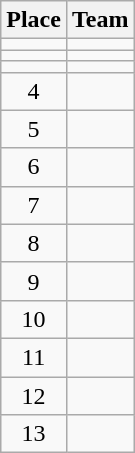<table class="wikitable">
<tr>
<th>Place</th>
<th>Team</th>
</tr>
<tr>
<td align=center></td>
<td></td>
</tr>
<tr>
<td align=center></td>
<td></td>
</tr>
<tr>
<td align=center></td>
<td></td>
</tr>
<tr>
<td align=center>4</td>
<td></td>
</tr>
<tr>
<td align=center>5</td>
<td></td>
</tr>
<tr>
<td align=center>6</td>
<td></td>
</tr>
<tr>
<td align=center>7</td>
<td></td>
</tr>
<tr>
<td align=center>8</td>
<td></td>
</tr>
<tr>
<td align=center>9</td>
<td></td>
</tr>
<tr>
<td align=center>10</td>
<td></td>
</tr>
<tr>
<td align=center>11</td>
<td></td>
</tr>
<tr>
<td align=center>12</td>
<td></td>
</tr>
<tr>
<td align=center>13</td>
<td></td>
</tr>
</table>
